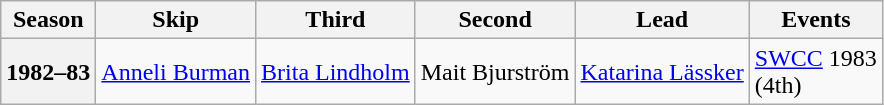<table class="wikitable">
<tr>
<th scope="col">Season</th>
<th scope="col">Skip</th>
<th scope="col">Third</th>
<th scope="col">Second</th>
<th scope="col">Lead</th>
<th scope="col">Events</th>
</tr>
<tr>
<th scope="row">1982–83</th>
<td><a href='#'>Anneli Burman</a></td>
<td><a href='#'>Brita Lindholm</a></td>
<td>Mait Bjurström</td>
<td><a href='#'>Katarina Lässker</a></td>
<td><a href='#'>SWCC</a> 1983 <br> (4th)</td>
</tr>
</table>
